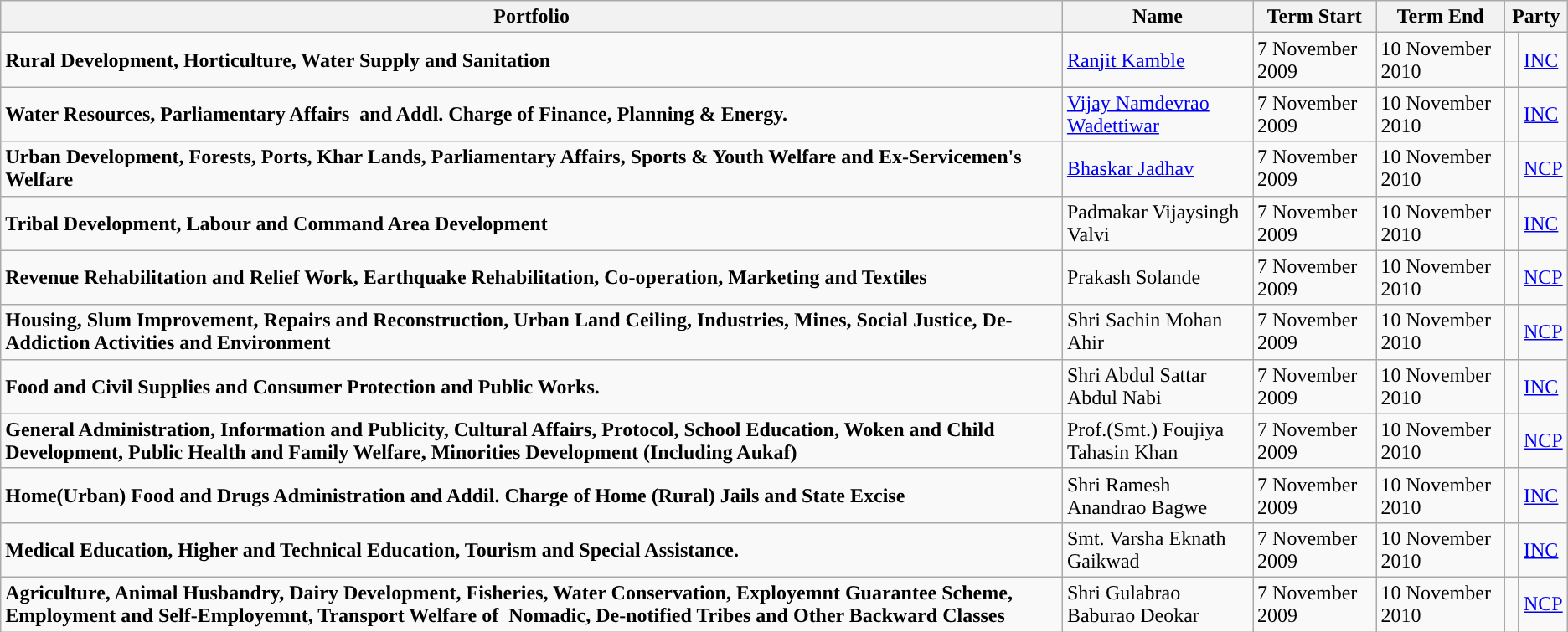<table class="wikitable">
<tr>
<th>Portfolio</th>
<th>Name</th>
<th>Term Start</th>
<th>Term End</th>
<th colspan="2">Party</th>
</tr>
<tr>
<td><strong>Rural Development, Horticulture, Water Supply and Sanitation</strong></td>
<td><a href='#'>Ranjit Kamble</a></td>
<td>7 November 2009</td>
<td>10 November 2010</td>
<td width="4px"></td>
<td><a href='#'>INC</a></td>
</tr>
<tr>
<td><strong>Water Resources, Parliamentary Affairs  and Addl. Charge of Finance, Planning & Energy.</strong></td>
<td><a href='#'>Vijay Namdevrao Wadettiwar</a></td>
<td>7 November 2009</td>
<td>10 November 2010</td>
<td width="4px"></td>
<td><a href='#'>INC</a></td>
</tr>
<tr>
<td><strong>Urban Development, Forests, Ports, Khar Lands, Parliamentary Affairs, Sports & Youth Welfare and Ex-Servicemen's Welfare</strong></td>
<td><a href='#'>Bhaskar Jadhav</a></td>
<td>7 November 2009</td>
<td>10 November 2010</td>
<td width="4px"></td>
<td><a href='#'>NCP</a></td>
</tr>
<tr>
<td><strong>Tribal Development, Labour and Command Area Development</strong></td>
<td>Padmakar Vijaysingh Valvi</td>
<td>7 November 2009</td>
<td>10 November 2010</td>
<td width="4px"></td>
<td><a href='#'>INC</a></td>
</tr>
<tr>
<td><strong>Revenue Rehabilitation and Relief Work, Earthquake Rehabilitation, Co-operation, Marketing and Textiles</strong></td>
<td>Prakash Solande</td>
<td>7 November 2009</td>
<td>10 November 2010</td>
<td width="4px"></td>
<td><a href='#'>NCP</a></td>
</tr>
<tr>
<td><strong>Housing, Slum Improvement, Repairs and Reconstruction, Urban Land Ceiling, Industries, Mines, Social Justice, De-Addiction Activities and Environment</strong></td>
<td>Shri Sachin Mohan Ahir</td>
<td>7 November 2009</td>
<td>10 November 2010</td>
<td width="4px"></td>
<td><a href='#'>NCP</a></td>
</tr>
<tr>
<td><strong>Food and Civil Supplies and Consumer Protection and Public Works.</strong></td>
<td>Shri Abdul Sattar Abdul Nabi</td>
<td>7 November 2009</td>
<td>10 November 2010</td>
<td width="4px"></td>
<td><a href='#'>INC</a></td>
</tr>
<tr>
<td><strong>General Administration, Information and Publicity, Cultural Affairs, Protocol, School Education, Woken and Child Development, Public Health and Family Welfare, Minorities Development (Including Aukaf)</strong></td>
<td>Prof.(Smt.) Foujiya Tahasin Khan</td>
<td>7 November 2009</td>
<td>10 November 2010</td>
<td width="4px"></td>
<td><a href='#'>NCP</a></td>
</tr>
<tr>
<td><strong>Home(Urban) Food and Drugs Administration and Addil. Charge of Home (Rural) Jails and State Excise</strong></td>
<td>Shri Ramesh Anandrao Bagwe</td>
<td>7 November 2009</td>
<td>10 November 2010</td>
<td width="4px"></td>
<td><a href='#'>INC</a></td>
</tr>
<tr>
<td><strong>Medical Education, Higher and Technical Education, Tourism and Special Assistance.</strong></td>
<td>Smt. Varsha Eknath Gaikwad</td>
<td>7 November 2009</td>
<td>10 November 2010</td>
<td width="4px"></td>
<td><a href='#'>INC</a></td>
</tr>
<tr>
<td><strong>Agriculture, Animal Husbandry, Dairy Development, Fisheries, Water Conservation, Exployemnt Guarantee Scheme, Employment and Self-Employemnt, Transport Welfare of  Nomadic, De-notified Tribes and Other Backward Classes</strong></td>
<td>Shri Gulabrao Baburao Deokar</td>
<td>7 November 2009</td>
<td>10 November 2010</td>
<td width="4px"></td>
<td><a href='#'>NCP</a></td>
</tr>
</table>
